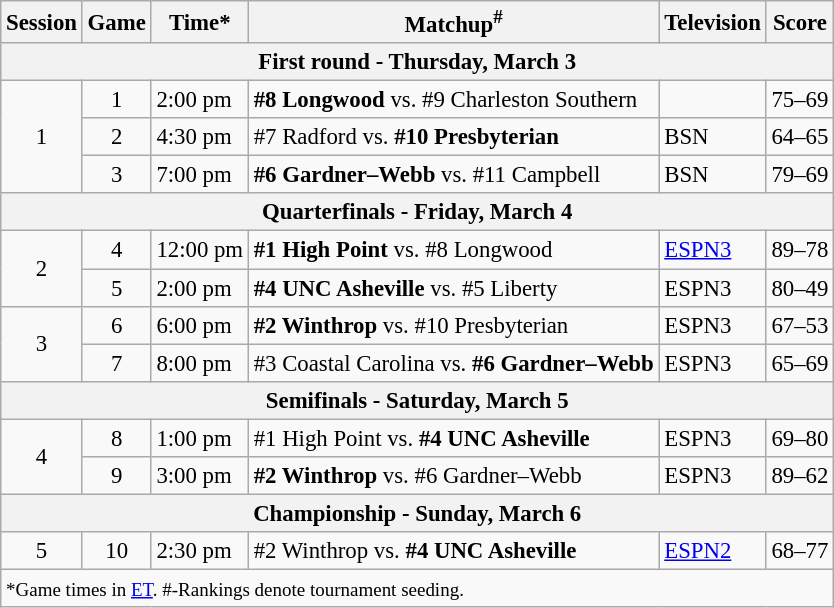<table class="wikitable" style="font-size: 95%">
<tr>
<th>Session</th>
<th>Game</th>
<th>Time*</th>
<th>Matchup<sup>#</sup></th>
<th>Television</th>
<th>Score</th>
</tr>
<tr>
<th colspan=6>First round - Thursday, March 3</th>
</tr>
<tr>
<td rowspan=3 align=center>1</td>
<td align=center>1</td>
<td>2:00 pm</td>
<td><strong>#8 Longwood</strong> vs. #9 Charleston Southern</td>
<td></td>
<td>75–69</td>
</tr>
<tr>
<td align=center>2</td>
<td>4:30 pm</td>
<td>#7 Radford vs. <strong>#10 Presbyterian</strong></td>
<td>BSN</td>
<td>64–65</td>
</tr>
<tr>
<td align=center>3</td>
<td>7:00 pm</td>
<td><strong>#6 Gardner–Webb</strong> vs. #11 Campbell</td>
<td>BSN</td>
<td>79–69</td>
</tr>
<tr>
<th colspan=6>Quarterfinals - Friday, March 4</th>
</tr>
<tr>
<td rowspan=2 align=center>2</td>
<td align=center>4</td>
<td>12:00 pm</td>
<td><strong>#1 High Point</strong> vs. #8 Longwood</td>
<td><a href='#'>ESPN3</a></td>
<td>89–78</td>
</tr>
<tr>
<td align=center>5</td>
<td>2:00 pm</td>
<td><strong>#4 UNC Asheville</strong> vs. #5 Liberty</td>
<td>ESPN3</td>
<td>80–49</td>
</tr>
<tr>
<td rowspan=2 align=center>3</td>
<td align=center>6</td>
<td>6:00 pm</td>
<td><strong>#2 Winthrop</strong> vs. #10 Presbyterian</td>
<td>ESPN3</td>
<td>67–53</td>
</tr>
<tr>
<td align=center>7</td>
<td>8:00 pm</td>
<td>#3 Coastal Carolina vs. <strong>#6 Gardner–Webb</strong></td>
<td>ESPN3</td>
<td>65–69</td>
</tr>
<tr>
<th colspan=6>Semifinals - Saturday, March 5</th>
</tr>
<tr>
<td rowspan=2 align=center>4</td>
<td align=center>8</td>
<td>1:00 pm</td>
<td>#1 High Point vs. <strong>#4 UNC Asheville</strong></td>
<td>ESPN3</td>
<td>69–80</td>
</tr>
<tr>
<td align=center>9</td>
<td>3:00 pm</td>
<td><strong>#2 Winthrop</strong> vs. #6 Gardner–Webb</td>
<td>ESPN3</td>
<td>89–62</td>
</tr>
<tr>
<th colspan=6>Championship - Sunday, March 6</th>
</tr>
<tr>
<td align=center>5</td>
<td align=center>10</td>
<td>2:30 pm</td>
<td>#2 Winthrop vs. <strong>#4 UNC Asheville</strong></td>
<td><a href='#'>ESPN2</a></td>
<td>68–77</td>
</tr>
<tr>
<td colspan=6><small>*Game times in <a href='#'>ET</a>. #-Rankings denote tournament seeding.</small></td>
</tr>
</table>
